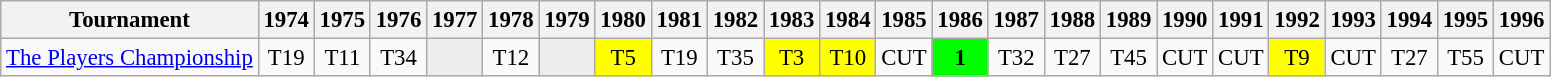<table class="wikitable" style="font-size:95%;text-align:center;">
<tr>
<th>Tournament</th>
<th>1974</th>
<th>1975</th>
<th>1976</th>
<th>1977</th>
<th>1978</th>
<th>1979</th>
<th>1980</th>
<th>1981</th>
<th>1982</th>
<th>1983</th>
<th>1984</th>
<th>1985</th>
<th>1986</th>
<th>1987</th>
<th>1988</th>
<th>1989</th>
<th>1990</th>
<th>1991</th>
<th>1992</th>
<th>1993</th>
<th>1994</th>
<th>1995</th>
<th>1996</th>
</tr>
<tr>
<td align=left><a href='#'>The Players Championship</a></td>
<td>T19</td>
<td>T11</td>
<td>T34</td>
<td style="background:#eeeeee;"></td>
<td>T12</td>
<td style="background:#eeeeee;"></td>
<td style="background:yellow;">T5</td>
<td>T19</td>
<td>T35</td>
<td style="background:yellow;">T3</td>
<td style="background:yellow;">T10</td>
<td>CUT</td>
<td style="background:lime;"><strong>1</strong></td>
<td>T32</td>
<td>T27</td>
<td>T45</td>
<td>CUT</td>
<td>CUT</td>
<td style="background:yellow;">T9</td>
<td>CUT</td>
<td>T27</td>
<td>T55</td>
<td>CUT</td>
</tr>
</table>
